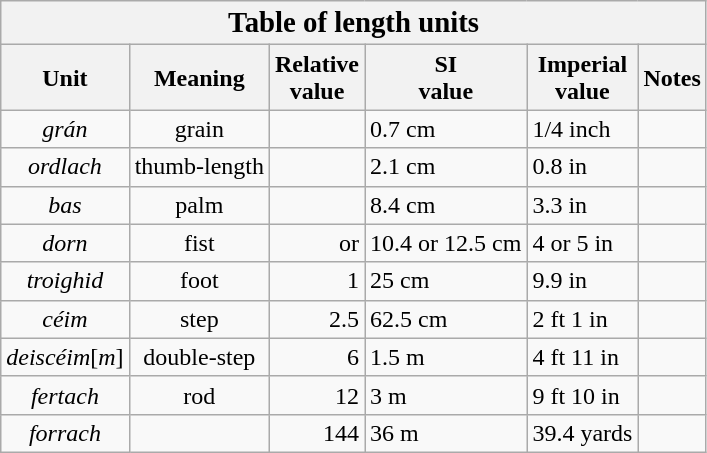<table class="wikitable">
<tr>
<th colspan="6"><big>Table of length units</big></th>
</tr>
<tr>
<th>Unit</th>
<th>Meaning</th>
<th>Relative<br>value</th>
<th>SI<br>value</th>
<th>Imperial<br>value</th>
<th>Notes</th>
</tr>
<tr>
<td align=center><em>grán </em></td>
<td align=center>grain</td>
<td align=right></td>
<td align=left>0.7 cm</td>
<td align=left>1/4 inch</td>
<td align=right></td>
</tr>
<tr>
<td align=center><em>ordlach</em></td>
<td align=center>thumb-length</td>
<td align=right></td>
<td align=left>2.1 cm</td>
<td align=left>0.8 in</td>
<td align=right></td>
</tr>
<tr>
<td align=center><em>bas</em></td>
<td align=center>palm</td>
<td align=right></td>
<td align=left>8.4 cm</td>
<td align=left>3.3 in</td>
<td align=right></td>
</tr>
<tr>
<td align=center><em>dorn</em></td>
<td align=center>fist</td>
<td align=right> or </td>
<td align=left>10.4 or 12.5 cm</td>
<td align=left>4 or 5 in</td>
<td align=right></td>
</tr>
<tr>
<td align=center><em>troighid</em></td>
<td align=center>foot</td>
<td align=right>1</td>
<td align=left>25 cm</td>
<td align=left>9.9 in</td>
<td align=right></td>
</tr>
<tr>
<td align=center><em>céim</em></td>
<td align=center>step</td>
<td align=right>2.5</td>
<td align=left>62.5 cm</td>
<td align=left>2 ft 1 in</td>
<td align=right></td>
</tr>
<tr>
<td align=center><em>deiscéim</em>[<em>m</em>]</td>
<td align=center>double-step</td>
<td align=right>6</td>
<td align=left>1.5 m</td>
<td align=left>4 ft 11 in</td>
<td align=right></td>
</tr>
<tr>
<td align=center><em>fertach</em></td>
<td align=center>rod</td>
<td align=right>12</td>
<td align=left>3 m</td>
<td align=left>9 ft 10 in</td>
<td align=right></td>
</tr>
<tr>
<td align=center><em>forrach</em></td>
<td align=center></td>
<td align=right>144</td>
<td align=left>36 m</td>
<td align=left>39.4 yards</td>
<td align=right></td>
</tr>
</table>
